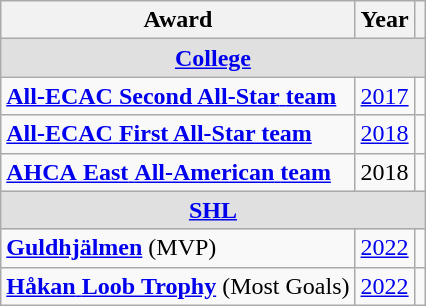<table class="wikitable">
<tr>
<th>Award</th>
<th>Year</th>
<th></th>
</tr>
<tr ALIGN="center" bgcolor="#e0e0e0">
<td colspan="3"><a href='#'><strong>College</strong></a></td>
</tr>
<tr>
<td><a href='#'><strong>All-ECAC</strong> <strong>Second All-Star</strong> <strong>team</strong></a></td>
<td><a href='#'>2017</a></td>
<td></td>
</tr>
<tr>
<td><a href='#'><strong>All-ECAC</strong> <strong>First All-Star team</strong></a></td>
<td><a href='#'>2018</a></td>
<td></td>
</tr>
<tr>
<td><a href='#'><strong>AHCA</strong> <strong>East</strong> <strong>All-American</strong> <strong>team</strong></a></td>
<td>2018</td>
<td></td>
</tr>
<tr ALIGN="center" bgcolor="#e0e0e0">
<td colspan="3"><a href='#'><strong>SHL</strong></a></td>
</tr>
<tr>
<td><strong><a href='#'>Guldhjälmen</a></strong> (MVP)</td>
<td><a href='#'>2022</a></td>
<td></td>
</tr>
<tr>
<td><a href='#'><strong>Håkan</strong> <strong>Loob</strong> <strong>Trophy</strong></a> (Most Goals)</td>
<td><a href='#'>2022</a></td>
<td></td>
</tr>
</table>
